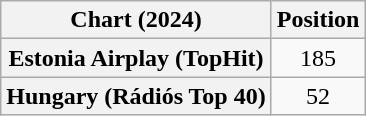<table class="wikitable plainrowheaders sortable" style="text-align:center">
<tr>
<th scope="col">Chart (2024)</th>
<th scope="col">Position</th>
</tr>
<tr>
<th scope="row">Estonia Airplay (TopHit)</th>
<td>185</td>
</tr>
<tr>
<th scope="row">Hungary (Rádiós Top 40)</th>
<td>52</td>
</tr>
</table>
